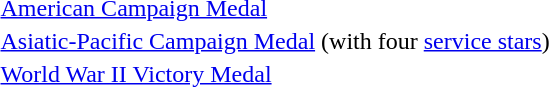<table>
<tr>
<td></td>
<td><a href='#'>American Campaign Medal</a></td>
</tr>
<tr>
<td></td>
<td><a href='#'>Asiatic-Pacific Campaign Medal</a> (with four <a href='#'>service stars</a>)</td>
</tr>
<tr>
<td></td>
<td><a href='#'>World War II Victory Medal</a></td>
</tr>
</table>
